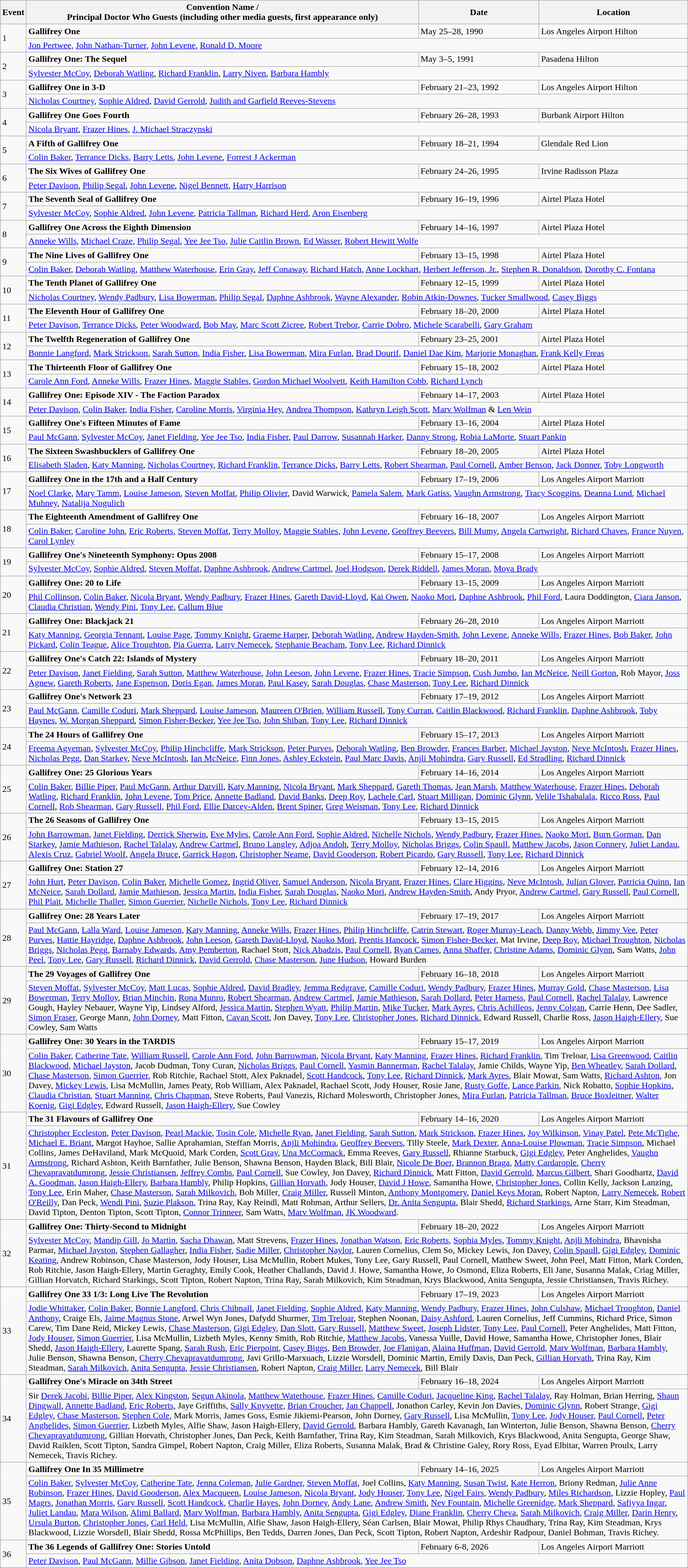<table class="wikitable sortable">
<tr>
<th>Event</th>
<th>Convention Name / <br>Principal Doctor Who Guests (including other media guests, first appearance only)</th>
<th>Date</th>
<th>Location</th>
</tr>
<tr>
<td rowspan="2">1</td>
<td><strong>Gallifrey One</strong></td>
<td>May 25–28, 1990</td>
<td>Los Angeles Airport Hilton</td>
</tr>
<tr>
<td colspan="3"><a href='#'>Jon Pertwee</a>, <a href='#'>John Nathan-Turner</a>, <a href='#'>John Levene</a>, <a href='#'>Ronald D. Moore</a></td>
</tr>
<tr>
<td rowspan="2">2</td>
<td><strong>Gallifrey One: The Sequel</strong></td>
<td>May 3–5, 1991</td>
<td>Pasadena Hilton</td>
</tr>
<tr>
<td colspan="3"><a href='#'>Sylvester McCoy</a>, <a href='#'>Deborah Watling</a>, <a href='#'>Richard Franklin</a>, <a href='#'>Larry Niven</a>, <a href='#'>Barbara Hambly</a></td>
</tr>
<tr>
<td rowspan="2">3</td>
<td><strong>Gallifrey One in 3-D</strong></td>
<td>February 21–23, 1992</td>
<td>Los Angeles Airport Hilton</td>
</tr>
<tr>
<td colspan="3"><a href='#'>Nicholas Courtney</a>, <a href='#'>Sophie Aldred</a>, <a href='#'>David Gerrold</a>, <a href='#'>Judith and Garfield Reeves-Stevens</a></td>
</tr>
<tr>
<td rowspan="2">4</td>
<td><strong>Gallifrey One Goes Fourth</strong></td>
<td>February 26–28, 1993</td>
<td>Burbank Airport Hilton</td>
</tr>
<tr>
<td colspan="3"><a href='#'>Nicola Bryant</a>, <a href='#'>Frazer Hines</a>, <a href='#'>J. Michael Straczynski</a></td>
</tr>
<tr>
<td rowspan="2">5</td>
<td><strong>A Fifth of Gallifrey One</strong></td>
<td>February 18–21, 1994</td>
<td>Glendale Red Lion</td>
</tr>
<tr>
<td colspan="3"><a href='#'>Colin Baker</a>, <a href='#'>Terrance Dicks</a>, <a href='#'>Barry Letts</a>, <a href='#'>John Levene</a>, <a href='#'>Forrest J Ackerman</a></td>
</tr>
<tr>
<td rowspan="2">6</td>
<td><strong>The Six Wives of Gallifrey One</strong></td>
<td>February 24–26, 1995</td>
<td>Irvine Radisson Plaza</td>
</tr>
<tr>
<td colspan="3"><a href='#'>Peter Davison</a>, <a href='#'>Philip Segal</a>, <a href='#'>John Levene</a>, <a href='#'>Nigel Bennett</a>, <a href='#'>Harry Harrison</a></td>
</tr>
<tr>
<td rowspan="2">7</td>
<td><strong>The Seventh Seal of Gallifrey One</strong></td>
<td>February 16–19, 1996</td>
<td>Airtel Plaza Hotel</td>
</tr>
<tr>
<td colspan="3"><a href='#'>Sylvester McCoy</a>, <a href='#'>Sophie Aldred</a>, <a href='#'>John Levene</a>, <a href='#'>Patricia Tallman</a>, <a href='#'>Richard Herd</a>, <a href='#'>Aron Eisenberg</a></td>
</tr>
<tr>
<td rowspan="2">8</td>
<td><strong>Gallifrey One Across the Eighth Dimension</strong></td>
<td>February 14–16, 1997</td>
<td>Airtel Plaza Hotel</td>
</tr>
<tr>
<td colspan="3"><a href='#'>Anneke Wills</a>, <a href='#'>Michael Craze</a>, <a href='#'>Philip Segal</a>, <a href='#'>Yee Jee Tso</a>, <a href='#'>Julie Caitlin Brown</a>, <a href='#'>Ed Wasser</a>, <a href='#'>Robert Hewitt Wolfe</a></td>
</tr>
<tr>
<td rowspan="2">9</td>
<td><strong>The Nine Lives of Gallifrey One</strong></td>
<td>February 13–15, 1998</td>
<td>Airtel Plaza Hotel</td>
</tr>
<tr>
<td colspan="3"><a href='#'>Colin Baker</a>, <a href='#'>Deborah Watling</a>, <a href='#'>Matthew Waterhouse</a>, <a href='#'>Erin Gray</a>, <a href='#'>Jeff Conaway</a>, <a href='#'>Richard Hatch</a>, <a href='#'>Anne Lockhart</a>, <a href='#'>Herbert Jefferson, Jr.</a>, <a href='#'>Stephen R. Donaldson</a>, <a href='#'>Dorothy C. Fontana</a></td>
</tr>
<tr>
<td rowspan="2">10</td>
<td><strong>The Tenth Planet of Gallifrey One</strong></td>
<td>February 12–15, 1999</td>
<td>Airtel Plaza Hotel</td>
</tr>
<tr>
<td colspan="3"><a href='#'>Nicholas Courtney</a>, <a href='#'>Wendy Padbury</a>, <a href='#'>Lisa Bowerman</a>, <a href='#'>Philip Segal</a>, <a href='#'>Daphne Ashbrook</a>, <a href='#'>Wayne Alexander</a>, <a href='#'>Robin Atkin-Downes</a>, <a href='#'>Tucker Smallwood</a>, <a href='#'>Casey Biggs</a></td>
</tr>
<tr>
<td rowspan="2">11</td>
<td><strong>The Eleventh Hour of Gallifrey One</strong></td>
<td>February 18–20, 2000</td>
<td>Airtel Plaza Hotel</td>
</tr>
<tr>
<td colspan="3"><a href='#'>Peter Davison</a>, <a href='#'>Terrance Dicks</a>, <a href='#'>Peter Woodward</a>, <a href='#'>Bob May</a>, <a href='#'>Marc Scott Zicree</a>, <a href='#'>Robert Trebor</a>, <a href='#'>Carrie Dobro</a>, <a href='#'>Michele Scarabelli</a>, <a href='#'>Gary Graham</a></td>
</tr>
<tr>
<td rowspan="2">12</td>
<td><strong>The Twelfth Regeneration of Gallifrey One</strong></td>
<td>February 23–25, 2001</td>
<td>Airtel Plaza Hotel</td>
</tr>
<tr>
<td colspan="3"><a href='#'>Bonnie Langford</a>, <a href='#'>Mark Strickson</a>, <a href='#'>Sarah Sutton</a>, <a href='#'>India Fisher</a>, <a href='#'>Lisa Bowerman</a>, <a href='#'>Mira Furlan</a>, <a href='#'>Brad Dourif</a>, <a href='#'>Daniel Dae Kim</a>, <a href='#'>Marjorie Monaghan</a>, <a href='#'>Frank Kelly Freas</a></td>
</tr>
<tr>
<td rowspan="2">13</td>
<td><strong>The Thirteenth Floor of Gallifrey One</strong></td>
<td>February 15–18, 2002</td>
<td>Airtel Plaza Hotel</td>
</tr>
<tr>
<td colspan="3"><a href='#'>Carole Ann Ford</a>, <a href='#'>Anneke Wills</a>, <a href='#'>Frazer Hines</a>, <a href='#'>Maggie Stables</a>, <a href='#'>Gordon Michael Woolvett</a>, <a href='#'>Keith Hamilton Cobb</a>, <a href='#'>Richard Lynch</a></td>
</tr>
<tr>
<td rowspan="2">14</td>
<td><strong>Gallifrey One: Episode XIV - The Faction Paradox</strong></td>
<td>February 14–17, 2003</td>
<td>Airtel Plaza Hotel</td>
</tr>
<tr>
<td colspan="3"><a href='#'>Peter Davison</a>, <a href='#'>Colin Baker</a>, <a href='#'>India Fisher</a>, <a href='#'>Caroline Morris</a>, <a href='#'>Virginia Hey</a>, <a href='#'>Andrea Thompson</a>, <a href='#'>Kathryn Leigh Scott</a>, <a href='#'>Marv Wolfman</a> & <a href='#'>Len Wein</a></td>
</tr>
<tr>
<td rowspan="2">15</td>
<td><strong>Gallifrey One's Fifteen Minutes of Fame</strong></td>
<td>February 13–16, 2004</td>
<td>Airtel Plaza Hotel</td>
</tr>
<tr>
<td colspan="3"><a href='#'>Paul McGann</a>, <a href='#'>Sylvester McCoy</a>, <a href='#'>Janet Fielding</a>, <a href='#'>Yee Jee Tso</a>, <a href='#'>India Fisher</a>, <a href='#'>Paul Darrow</a>, <a href='#'>Susannah Harker</a>, <a href='#'>Danny Strong</a>, <a href='#'>Robia LaMorte</a>, <a href='#'>Stuart Pankin</a></td>
</tr>
<tr>
<td rowspan="2">16</td>
<td><strong>The Sixteen Swashbucklers of Gallifrey One</strong></td>
<td>February 18–20, 2005</td>
<td>Airtel Plaza Hotel</td>
</tr>
<tr>
<td colspan="3"><a href='#'>Elisabeth Sladen</a>, <a href='#'>Katy Manning</a>, <a href='#'>Nicholas Courtney</a>, <a href='#'>Richard Franklin</a>, <a href='#'>Terrance Dicks</a>, <a href='#'>Barry Letts</a>, <a href='#'>Robert Shearman</a>, <a href='#'>Paul Cornell</a>, <a href='#'>Amber Benson</a>, <a href='#'>Jack Donner</a>, <a href='#'>Toby Longworth</a></td>
</tr>
<tr>
<td rowspan="2">17</td>
<td><strong>Gallifrey One in the 17th and a Half Century</strong></td>
<td>February 17–19, 2006</td>
<td>Los Angeles Airport Marriott</td>
</tr>
<tr>
<td colspan="3"><a href='#'>Noel Clarke</a>, <a href='#'>Mary Tamm</a>, <a href='#'>Louise Jameson</a>, <a href='#'>Steven Moffat</a>, <a href='#'>Philip Olivier</a>, David Warwick, <a href='#'>Pamela Salem</a>, <a href='#'>Mark Gatiss</a>, <a href='#'>Vaughn Armstrong</a>, <a href='#'>Tracy Scoggins</a>, <a href='#'>Deanna Lund</a>, <a href='#'>Michael Muhney</a>, <a href='#'>Natalija Nogulich</a></td>
</tr>
<tr>
<td rowspan="2">18</td>
<td><strong>The Eighteenth Amendment of Gallifrey One</strong></td>
<td>February 16–18, 2007</td>
<td>Los Angeles Airport Marriott</td>
</tr>
<tr>
<td colspan="3"><a href='#'>Colin Baker</a>, <a href='#'>Caroline John</a>, <a href='#'>Eric Roberts</a>, <a href='#'>Steven Moffat</a>, <a href='#'>Terry Molloy</a>, <a href='#'>Maggie Stables</a>, <a href='#'>John Levene</a>, <a href='#'>Geoffrey Beevers</a>, <a href='#'>Bill Mumy</a>, <a href='#'>Angela Cartwright</a>, <a href='#'>Richard Chaves</a>, <a href='#'>France Nuyen</a>, <a href='#'>Carol Lynley</a></td>
</tr>
<tr>
<td rowspan="2">19</td>
<td><strong>Gallifrey One's Nineteenth Symphony: Opus 2008</strong></td>
<td>February 15–17, 2008</td>
<td>Los Angeles Airport Marriott</td>
</tr>
<tr>
<td colspan="3"><a href='#'>Sylvester McCoy</a>, <a href='#'>Sophie Aldred</a>, <a href='#'>Steven Moffat</a>, <a href='#'>Daphne Ashbrook</a>, <a href='#'>Andrew Cartmel</a>, <a href='#'>Joel Hodgson</a>, <a href='#'>Derek Riddell</a>, <a href='#'>James Moran</a>, <a href='#'>Moya Brady</a></td>
</tr>
<tr>
<td rowspan="2">20</td>
<td><strong>Gallifrey One: 20 to Life</strong></td>
<td>February 13–15, 2009</td>
<td>Los Angeles Airport Marriott</td>
</tr>
<tr>
<td colspan="3"><a href='#'>Phil Collinson</a>, <a href='#'>Colin Baker</a>, <a href='#'>Nicola Bryant</a>, <a href='#'>Wendy Padbury</a>, <a href='#'>Frazer Hines</a>, <a href='#'>Gareth David-Lloyd</a>, <a href='#'>Kai Owen</a>, <a href='#'>Naoko Mori</a>, <a href='#'>Daphne Ashbrook</a>, <a href='#'>Phil Ford</a>, Laura Doddington, <a href='#'>Ciara Janson</a>, <a href='#'>Claudia Christian</a>, <a href='#'>Wendy Pini</a>, <a href='#'>Tony Lee</a>, <a href='#'>Callum Blue</a></td>
</tr>
<tr>
<td rowspan="2">21</td>
<td><strong>Gallifrey One: Blackjack 21</strong></td>
<td>February 26–28, 2010</td>
<td>Los Angeles Airport Marriott</td>
</tr>
<tr>
<td colspan="3"><a href='#'>Katy Manning</a>, <a href='#'>Georgia Tennant</a>, <a href='#'>Louise Page</a>, <a href='#'>Tommy Knight</a>, <a href='#'>Graeme Harper</a>, <a href='#'>Deborah Watling</a>, <a href='#'>Andrew Hayden-Smith</a>, <a href='#'>John Levene</a>, <a href='#'>Anneke Wills</a>, <a href='#'>Frazer Hines</a>, <a href='#'>Bob Baker</a>, <a href='#'>John Pickard</a>, <a href='#'>Colin Teague</a>, <a href='#'>Alice Troughton</a>, <a href='#'>Pia Guerra</a>, <a href='#'>Larry Nemecek</a>, <a href='#'>Stephanie Beacham</a>, <a href='#'>Tony Lee</a>, <a href='#'>Richard Dinnick</a></td>
</tr>
<tr>
<td rowspan="2">22</td>
<td><strong>Gallifrey One's Catch 22: Islands of Mystery</strong></td>
<td>February 18–20, 2011</td>
<td>Los Angeles Airport Marriott</td>
</tr>
<tr>
<td colspan="3"><a href='#'>Peter Davison</a>, <a href='#'>Janet Fielding</a>, <a href='#'>Sarah Sutton</a>, <a href='#'>Matthew Waterhouse</a>, <a href='#'>John Leeson</a>, <a href='#'>John Levene</a>, <a href='#'>Frazer Hines</a>, <a href='#'>Tracie Simpson</a>, <a href='#'>Cush Jumbo</a>, <a href='#'>Ian McNeice</a>, <a href='#'>Neill Gorton</a>, Rob Mayor, <a href='#'>Joss Agnew</a>, <a href='#'>Gareth Roberts</a>, <a href='#'>Jane Espenson</a>, <a href='#'>Doris Egan</a>, <a href='#'>James Moran</a>, <a href='#'>Paul Kasey</a>, <a href='#'>Sarah Douglas</a>, <a href='#'>Chase Masterson</a>, <a href='#'>Tony Lee</a>, <a href='#'>Richard Dinnick</a></td>
</tr>
<tr>
<td rowspan="2">23</td>
<td><strong>Gallifrey One's Network 23</strong></td>
<td>February 17–19, 2012</td>
<td>Los Angeles Airport Marriott</td>
</tr>
<tr>
<td colspan="3"><a href='#'>Paul McGann</a>, <a href='#'>Camille Coduri</a>, <a href='#'>Mark Sheppard</a>, <a href='#'>Louise Jameson</a>, <a href='#'>Maureen O'Brien</a>, <a href='#'>William Russell</a>, <a href='#'>Tony Curran</a>, <a href='#'>Caitlin Blackwood</a>, <a href='#'>Richard Franklin</a>, <a href='#'>Daphne Ashbrook</a>, <a href='#'>Toby Haynes</a>, <a href='#'>W. Morgan Sheppard</a>, <a href='#'>Simon Fisher-Becker</a>, <a href='#'>Yee Jee Tso</a>, <a href='#'>John Shiban</a>, <a href='#'>Tony Lee</a>, <a href='#'>Richard Dinnick</a></td>
</tr>
<tr>
<td rowspan="2">24</td>
<td><strong>The 24 Hours of Gallifrey One</strong></td>
<td>February 15–17, 2013</td>
<td>Los Angeles Airport Marriott</td>
</tr>
<tr>
<td colspan="3"><a href='#'>Freema Agyeman</a>, <a href='#'>Sylvester McCoy</a>, <a href='#'>Philip Hinchcliffe</a>, <a href='#'>Mark Strickson</a>, <a href='#'>Peter Purves</a>, <a href='#'>Deborah Watling</a>, <a href='#'>Ben Browder</a>, <a href='#'>Frances Barber</a>, <a href='#'>Michael Jayston</a>, <a href='#'>Neve McIntosh</a>, <a href='#'>Frazer Hines</a>, <a href='#'>Nicholas Pegg</a>, <a href='#'>Dan Starkey</a>, <a href='#'>Neve McIntosh</a>, <a href='#'>Ian McNeice</a>, <a href='#'>Finn Jones</a>, <a href='#'>Ashley Eckstein</a>, <a href='#'>Paul Marc Davis</a>, <a href='#'>Anjli Mohindra</a>, <a href='#'>Gary Russell</a>, <a href='#'>Ed Stradling</a>, <a href='#'>Richard Dinnick</a></td>
</tr>
<tr>
<td rowspan="2">25</td>
<td><strong>Gallifrey One: 25 Glorious Years</strong></td>
<td>February 14–16, 2014</td>
<td>Los Angeles Airport Marriott</td>
</tr>
<tr>
<td colspan="3"><a href='#'>Colin Baker</a>, <a href='#'>Billie Piper</a>, <a href='#'>Paul McGann</a>, <a href='#'>Arthur Darvill</a>, <a href='#'>Katy Manning</a>, <a href='#'>Nicola Bryant</a>, <a href='#'>Mark Sheppard</a>, <a href='#'>Gareth Thomas</a>, <a href='#'>Jean Marsh</a>, <a href='#'>Matthew Waterhouse</a>, <a href='#'>Frazer Hines</a>, <a href='#'>Deborah Watling</a>, <a href='#'>Richard Franklin</a>, <a href='#'>John Levene</a>, <a href='#'>Tom Price</a>, <a href='#'>Annette Badland</a>, <a href='#'>David Banks</a>, <a href='#'>Deep Roy</a>, <a href='#'>Lachele Carl</a>, <a href='#'>Stuart Milligan</a>, <a href='#'>Dominic Glynn</a>, <a href='#'>Velile Tshabalala</a>, <a href='#'>Ricco Ross</a>, <a href='#'>Paul Cornell</a>, <a href='#'>Rob Shearman</a>, <a href='#'>Gary Russell</a>, <a href='#'>Phil Ford</a>, <a href='#'>Ellie Darcey-Alden</a>, <a href='#'>Brent Spiner</a>, <a href='#'>Greg Weisman</a>, <a href='#'>Tony Lee</a>, <a href='#'>Richard Dinnick</a></td>
</tr>
<tr>
<td rowspan="2">26</td>
<td><strong>The 26 Seasons of Gallifrey One</strong></td>
<td>February 13–15, 2015</td>
<td>Los Angeles Airport Marriott</td>
</tr>
<tr>
<td colspan="3"><a href='#'>John Barrowman</a>, <a href='#'>Janet Fielding</a>, <a href='#'>Derrick Sherwin</a>, <a href='#'>Eve Myles</a>, <a href='#'>Carole Ann Ford</a>, <a href='#'>Sophie Aldred</a>, <a href='#'>Nichelle Nichols</a>, <a href='#'>Wendy Padbury</a>, <a href='#'>Frazer Hines</a>, <a href='#'>Naoko Mori</a>, <a href='#'>Burn Gorman</a>, <a href='#'>Dan Starkey</a>, <a href='#'>Jamie Mathieson</a>, <a href='#'>Rachel Talalay</a>, <a href='#'>Andrew Cartmel</a>, <a href='#'>Bruno Langley</a>, <a href='#'>Adjoa Andoh</a>, <a href='#'>Terry Molloy</a>, <a href='#'>Nicholas Briggs</a>, <a href='#'>Colin Spaull</a>, <a href='#'>Matthew Jacobs</a>, <a href='#'>Jason Connery</a>, <a href='#'>Juliet Landau</a>, <a href='#'>Alexis Cruz</a>, <a href='#'>Gabriel Woolf</a>, <a href='#'>Angela Bruce</a>, <a href='#'>Garrick Hagon</a>, <a href='#'>Christopher Neame</a>, <a href='#'>David Gooderson</a>, <a href='#'>Robert Picardo</a>, <a href='#'>Gary Russell</a>, <a href='#'>Tony Lee</a>, <a href='#'>Richard Dinnick</a></td>
</tr>
<tr>
<td rowspan="2">27</td>
<td><strong>Gallifrey One: Station 27</strong></td>
<td>February 12–14, 2016</td>
<td>Los Angeles Airport Marriott</td>
</tr>
<tr>
<td colspan="3"><a href='#'>John Hurt</a>, <a href='#'>Peter Davison</a>, <a href='#'>Colin Baker</a>, <a href='#'>Michelle Gomez</a>, <a href='#'>Ingrid Oliver</a>, <a href='#'>Samuel Anderson</a>, <a href='#'>Nicola Bryant</a>, <a href='#'>Frazer Hines</a>, <a href='#'>Clare Higgins</a>, <a href='#'>Neve McIntosh</a>, <a href='#'>Julian Glover</a>, <a href='#'>Patricia Quinn</a>, <a href='#'>Ian McNeice</a>, <a href='#'>Sarah Dollard</a>, <a href='#'>Jamie Mathieson</a>, <a href='#'>Jessica Martin</a>, <a href='#'>India Fisher</a>, <a href='#'>Sarah Douglas</a>, <a href='#'>Naoko Mori</a>, <a href='#'>Andrew Hayden-Smith</a>, Andy Pryor, <a href='#'>Andrew Cartmel</a>, <a href='#'>Gary Russell</a>, <a href='#'>Paul Cornell</a>, <a href='#'>Phil Plait</a>, <a href='#'>Michelle Thaller</a>, <a href='#'>Simon Guerrier</a>, <a href='#'>Nichelle Nichols</a>, <a href='#'>Tony Lee</a>, <a href='#'>Richard Dinnick</a></td>
</tr>
<tr>
<td rowspan="2">28</td>
<td><strong>Gallifrey One: 28 Years Later</strong></td>
<td>February 17–19, 2017</td>
<td>Los Angeles Airport Marriott</td>
</tr>
<tr>
<td colspan="3"><a href='#'>Paul McGann</a>, <a href='#'>Lalla Ward</a>, <a href='#'>Louise Jameson</a>, <a href='#'>Katy Manning</a>, <a href='#'>Anneke Wills</a>, <a href='#'>Frazer Hines</a>, <a href='#'>Philip Hinchcliffe</a>, <a href='#'>Catrin Stewart</a>, <a href='#'>Roger Murray-Leach</a>, <a href='#'>Danny Webb</a>, <a href='#'>Jimmy Vee</a>, <a href='#'>Peter Purves</a>, <a href='#'>Hattie Hayridge</a>, <a href='#'>Daphne Ashbrook</a>, <a href='#'>John Leeson</a>, <a href='#'>Gareth David-Lloyd</a>, <a href='#'>Naoko Mori</a>, <a href='#'>Prentis Hancock</a>, <a href='#'>Simon Fisher-Becker</a>, Mat Irvine, <a href='#'>Deep Roy</a>, <a href='#'>Michael Troughton</a>, <a href='#'>Nicholas Briggs</a>, <a href='#'>Nicholas Pegg</a>, <a href='#'>Barnaby Edwards</a>, <a href='#'>Amy Pemberton</a>, Rachael Stott, <a href='#'>Nick Abadzis</a>, <a href='#'>Paul Cornell</a>, <a href='#'>Ryan Carnes</a>, <a href='#'>Anna Shaffer</a>, <a href='#'>Christine Adams</a>, <a href='#'>Dominic Glynn</a>, Sam Watts, <a href='#'>John Peel</a>, <a href='#'>Tony Lee</a>, <a href='#'>Gary Russell</a>, <a href='#'>Richard Dinnick</a>, <a href='#'>David Gerrold</a>, <a href='#'>Chase Masterson</a>, <a href='#'>June Hudson</a>, Howard Burden</td>
</tr>
<tr>
<td rowspan="2">29</td>
<td><strong>The 29 Voyages of Gallifrey One</strong></td>
<td>February 16–18, 2018</td>
<td>Los Angeles Airport Marriott</td>
</tr>
<tr>
<td colspan="3"><a href='#'>Steven Moffat</a>, <a href='#'>Sylvester McCoy</a>, <a href='#'>Matt Lucas</a>, <a href='#'>Sophie Aldred</a>, <a href='#'>David Bradley</a>, <a href='#'>Jemma Redgrave</a>, <a href='#'>Camille Coduri</a>, <a href='#'>Wendy Padbury</a>, <a href='#'>Frazer Hines</a>, <a href='#'>Murray Gold</a>, <a href='#'>Chase Masterson</a>, <a href='#'>Lisa Bowerman</a>, <a href='#'>Terry Molloy</a>, <a href='#'>Brian Minchin</a>, <a href='#'>Rona Munro</a>, <a href='#'>Robert Shearman</a>, <a href='#'>Andrew Cartmel</a>, <a href='#'>Jamie Mathieson</a>, <a href='#'>Sarah Dollard</a>, <a href='#'>Peter Harness</a>, <a href='#'>Paul Cornell</a>, <a href='#'>Rachel Talalay</a>, Lawrence Gough, Hayley Nebauer, Wayne Yip, Lindsey Alford, <a href='#'>Jessica Martin</a>, <a href='#'>Stephen Wyatt</a>, <a href='#'>Philip Martin</a>, <a href='#'>Mike Tucker</a>, <a href='#'>Mark Ayres</a>, <a href='#'>Chris Achilleos</a>, <a href='#'>Jenny Colgan</a>, Carrie Henn, Dee Sadler, <a href='#'>Simon Fraser</a>, George Mann, <a href='#'>John Dorney</a>, Matt Fitton, <a href='#'>Cavan Scott</a>, Jon Davey, <a href='#'>Tony Lee</a>, <a href='#'>Christopher Jones</a>, <a href='#'>Richard Dinnick</a>, Edward Russell, Charlie Ross, <a href='#'>Jason Haigh-Ellery</a>, Sue Cowley, Sam Watts </td>
</tr>
<tr>
<td rowspan="2">30</td>
<td><strong>Gallifrey One: 30 Years in the TARDIS</strong></td>
<td>February 15–17, 2019</td>
<td>Los Angeles Airport Marriott</td>
</tr>
<tr>
<td colspan="3"><a href='#'>Colin Baker</a>, <a href='#'>Catherine Tate</a>, <a href='#'>William Russell</a>, <a href='#'>Carole Ann Ford</a>, <a href='#'>John Barrowman</a>, <a href='#'>Nicola Bryant</a>, <a href='#'>Katy Manning</a>, <a href='#'>Frazer Hines</a>, <a href='#'>Richard Franklin</a>, Tim Treloar, <a href='#'>Lisa Greenwood</a>, <a href='#'>Caitlin Blackwood</a>, <a href='#'>Michael Jayston</a>, Jacob Dudman, Tony Curan, <a href='#'>Nicholas Briggs</a>, <a href='#'>Paul Cornell</a>, <a href='#'>Yasmin Bannerman</a>, <a href='#'>Rachel Talalay</a>, Jamie Childs, Wayne Yip, <a href='#'>Ben Wheatley</a>, <a href='#'>Sarah Dollard</a>, <a href='#'>Chase Masterson</a>, <a href='#'>Simon Guerrier</a>, Rob Ritchie, Rachael Stott, Alex Paknadel, <a href='#'>Scott Handcock</a>, <a href='#'>Tony Lee</a>, <a href='#'>Richard Dinnick</a>, <a href='#'>Mark Ayres</a>, Blair Mowat, Sam Watts, <a href='#'>Richard Ashton</a>, Jon Davey, <a href='#'>Mickey Lewis</a>, Lisa McMullin, James Peaty, Rob William, Alex Paknadel, Rachael Scott, Jody Houser, Rosie Jane, <a href='#'>Rusty Goffe</a>, <a href='#'>Lance Parkin</a>, Nick Robatto, <a href='#'>Sophie Hopkins</a>, <a href='#'>Claudia Christian</a>, <a href='#'>Stuart Manning</a>, <a href='#'>Chris Chapman</a>, Steve Roberts, Paul Vanezis, Richard Molesworth, Christopher Jones, <a href='#'>Mira Furlan</a>, <a href='#'>Patricia Tallman</a>, <a href='#'>Bruce Boxleitner</a>, <a href='#'>Walter Koenig</a>, <a href='#'>Gigi Edgley</a>, Edward Russell, <a href='#'>Jason Haigh-Ellery</a>, Sue Cowley</td>
</tr>
<tr>
<td rowspan="2">31</td>
<td><strong>The 31 Flavours of Gallifrey One</strong></td>
<td>February 14–16, 2020</td>
<td>Los Angeles Airport Marriott</td>
</tr>
<tr>
<td colspan="3"><a href='#'>Christopher Eccleston</a>, <a href='#'>Peter Davison</a>, <a href='#'>Pearl Mackie</a>, <a href='#'>Tosin Cole</a>, <a href='#'>Michelle Ryan</a>, <a href='#'>Janet Fielding</a>, <a href='#'>Sarah Sutton</a>, <a href='#'>Mark Strickson</a>, <a href='#'>Frazer Hines</a>, <a href='#'>Joy Wilkinson</a>, <a href='#'>Vinay Patel</a>, <a href='#'>Pete McTighe</a>, <a href='#'>Michael E. Briant</a>, Margot Hayhoe, Sallie Aprahamian, Steffan Morris, <a href='#'>Anjli Mohindra</a>, <a href='#'>Geoffrey Beevers</a>, Tilly Steele, <a href='#'>Mark Dexter</a>, <a href='#'>Anna-Louise Plowman</a>, <a href='#'>Tracie Simpson</a>, Michael Collins, James DeHaviland, Mark McQuoid, Mark Corden, <a href='#'>Scott Gray</a>, <a href='#'>Una McCormack</a>, Emma Reeves, <a href='#'>Gary Russell</a>, Rhianne Starbuck, <a href='#'>Gigi Edgley</a>, Peter Anghelides, <a href='#'>Vaughn Armstrong</a>, Richard Ashton, Keith Barnfather, Julie Benson, Shawna Benson, Hayden Black, Bill Blair, <a href='#'>Nicole De Boer</a>, <a href='#'>Brannon Braga</a>, <a href='#'>Matty Cardarople</a>, <a href='#'>Cherry Chevapravatdumrong</a>, <a href='#'>Jessie Christiansen</a>, <a href='#'>Jeffrey Combs</a>, <a href='#'>Paul Cornell</a>, Sue Cowley, Jon Davey, <a href='#'>Richard Dinnick</a>, Matt Fitton, <a href='#'>David Gerrold</a>, <a href='#'>Marcus Gilbert</a>, Shari Goodhartz, <a href='#'>David A. Goodman</a>, <a href='#'>Jason Haigh-Ellery</a>, <a href='#'>Barbara Hambly</a>, Philip Hopkins, <a href='#'>Gillian Horvath</a>, Jody Houser, <a href='#'>David J Howe</a>, Samantha Howe, <a href='#'>Christopher Jones</a>, Collin Kelly, Jackson Lanzing, <a href='#'>Tony Lee</a>, Erin Maher, <a href='#'>Chase Masterson</a>, <a href='#'>Sarah Milkovich</a>, Bob Miller, <a href='#'>Craig Miller</a>, Russell Minton, <a href='#'>Anthony Montgomery</a>, <a href='#'>Daniel Keys Moran</a>, Robert Napton, <a href='#'>Larry Nemecek</a>, <a href='#'>Robert O'Reilly</a>, Dan Peck, <a href='#'>Wendi Pini</a>, <a href='#'>Suzie Plakson</a>, Trina Ray, Kay Reindl, Matt Rohman, Arthur Sellers, <a href='#'>Dr. Anita Sengupta</a>, Blair Shedd, <a href='#'>Richard Starkings</a>, Arne Starr, Kim Steadman, David Tipton, Denton Tipton, Scott Tipton, <a href='#'>Connor Trinneer</a>, Sam Watts, <a href='#'>Marv Wolfman</a>, <a href='#'>JK Woodward</a>.</td>
</tr>
<tr>
<td rowspan="2">32</td>
<td><strong>Gallifrey One: Thirty-Second to Midnight</strong></td>
<td>February 18–20, 2022</td>
<td>Los Angeles Airport Marriott</td>
</tr>
<tr>
<td colspan="3"><a href='#'>Sylvester McCoy</a>, <a href='#'>Mandip Gill</a>, <a href='#'>Jo Martin</a>, <a href='#'>Sacha Dhawan</a>, Matt Strevens, <a href='#'>Frazer Hines</a>, <a href='#'>Jonathan Watson</a>, <a href='#'>Eric Roberts</a>, <a href='#'>Sophia Myles</a>, <a href='#'>Tommy Knight</a>, <a href='#'>Anjli Mohindra</a>, Bhavnisha Parmar, <a href='#'>Michael Jayston</a>, <a href='#'>Stephen Gallagher</a>, <a href='#'>India Fisher</a>, <a href='#'>Sadie Miller</a>, <a href='#'>Christopher Naylor</a>, Lauren Cornelius, Clem So, Mickey Lewis, Jon Davey, <a href='#'>Colin Spaull</a>, <a href='#'>Gigi Edgley</a>, <a href='#'>Dominic Keating</a>, Andrew Robinson, Chase Masterson, Jody Houser, Lisa McMullin, Robert Mukes, Tony Lee, Gary Russell, Paul Cornell, Matthew Sweet, John Peel, Matt Fitton, Mark Corden, Rob Ritchie, Jason Haigh-Ellery, Martin Geraghty, Emily Cook, Heather Challands, David J. Howe, Samantha Howe, Jo Osmond, Eliza Roberts, Eli Jane, Susanna Malak, Criag Miller, Gillian Horvatch, Richard Starkings, Scott Tipton, Robert Napton, Trina Ray, Sarah Milkovich, Kim Steadman, Krys Blackwood, Anita Sengupta, Jessie Christiansen, Travis Richey.</td>
</tr>
<tr>
<td rowspan="2">33</td>
<td><strong>Gallifrey One 33 1/3: Long Live The Revolution</strong></td>
<td>February 17–19, 2023</td>
<td>Los Angeles Airport Marriott</td>
</tr>
<tr>
<td colspan="3"><a href='#'>Jodie Whittaker</a>, <a href='#'>Colin Baker</a>, <a href='#'>Bonnie Langford</a>, <a href='#'>Chris Chibnall</a>, <a href='#'>Janet Fielding</a>, <a href='#'>Sophie Aldred</a>, <a href='#'>Katy Manning</a>, <a href='#'>Wendy Padbury</a>, <a href='#'>Frazer Hines</a>, <a href='#'>John Culshaw</a>, <a href='#'>Michael Troughton</a>, <a href='#'>Daniel Anthony</a>, Craige Els, <a href='#'>Jaime Magnus Stone</a>, Arwel Wyn Jones, Dafydd Shurmer, <a href='#'>Tim Treloar</a>, Stephen Noonan, <a href='#'>Daisy Ashford</a>, Lauren Cornelius, Jeff Cummins, Richard Price, Simon Carew, Tim Dane Reid, Mickey Lewis, <a href='#'>Chase Masterson</a>, <a href='#'>Gigi Edgley</a>, <a href='#'>Dan Slott</a>, <a href='#'>Gary Russell</a>, <a href='#'>Matthew Sweet</a>, <a href='#'>Joseph Lidster</a>, <a href='#'>Tony Lee</a>, <a href='#'>Paul Cornell</a>, Peter Anghelides, Matt Fitton, <a href='#'>Jody Houser</a>, <a href='#'>Simon Guerrier</a>, Lisa McMullin, Lizbeth Myles, Kenny Smith, Rob Ritchie, <a href='#'>Matthew Jacobs</a>, Vanessa Yuille, David Howe, Samantha Howe, Christopher Jones, Blair Shedd, <a href='#'>Jason Haigh-Ellery</a>, Laurette Spang, <a href='#'>Sarah Rush</a>, <a href='#'>Eric Pierpoint</a>, <a href='#'>Casey Biggs</a>, <a href='#'>Ben Browder</a>, <a href='#'>Joe Flanigan</a>, <a href='#'>Alaina Huffman</a>, <a href='#'>David Gerrold</a>, <a href='#'>Marv Wolfman</a>, <a href='#'>Barbara Hambly</a>, Julie Benson, Shawna Benson, <a href='#'>Cherry Chevapravatdumrong</a>, Javi Grillo-Marxuach, Lizzie Worsdell,  Dominic Martin, Emily Davis, Dan Peck, <a href='#'>Gillian Horvath</a>, Trina Ray, Kim Steadman, <a href='#'>Sarah Milkovich</a>, <a href='#'>Anita Sengupta</a>, <a href='#'>Jessie Christiansen</a>, Robert Napton, <a href='#'>Craig Miller</a>, <a href='#'>Larry Nemecek</a>, Bill Blair</td>
</tr>
<tr>
<td rowspan="2">34</td>
<td><strong>Gallifrey One's Miracle on 34th Street</strong></td>
<td>February 16–18, 2024</td>
<td>Los Angeles Airport Marriott</td>
</tr>
<tr>
<td colspan="3">Sir <a href='#'>Derek Jacobi</a>, <a href='#'>Billie Piper</a>, <a href='#'>Alex Kingston</a>, <a href='#'>Segun Akinola</a>, <a href='#'>Matthew Waterhouse</a>, <a href='#'>Frazer Hines</a>, <a href='#'>Camille Coduri</a>, <a href='#'>Jacqueline King</a>, <a href='#'>Rachel Talalay</a>, Ray Holman, Brian Herring, <a href='#'>Shaun Dingwall</a>, <a href='#'>Annette Badland</a>, <a href='#'>Eric Roberts</a>, Jaye Griffiths, <a href='#'>Sally Knyvette</a>, <a href='#'>Brian Croucher</a>, <a href='#'>Jan Chappell</a>, Jonathon Carley, Kevin Jon Davies, <a href='#'>Dominic Glynn</a>, Robert Strange, <a href='#'>Gigi Edgley</a>, <a href='#'>Chase Masterson</a>, <a href='#'>Stephen Cole</a>, Mark Morris, James Goss, Esmie Jikiemi-Pearson, John Dorney, <a href='#'>Gary Russell</a>, Lisa McMullin, <a href='#'>Tony Lee</a>, <a href='#'>Jody Houser</a>, <a href='#'>Paul Cornell</a>, <a href='#'>Peter Anghelides</a>, <a href='#'>Simon Guerrier</a>, Lizbeth Myles, Alfie Shaw, Jason Haigh-Ellery, <a href='#'>David Gerrold</a>, Barbara Hambly, Gareth Kavanagh, Ian Winterton, Julie Benson, Shawna Benson, <a href='#'>Cherry Chevapravatdumrong</a>, Gillian Horvath, Christopher Jones, Dan Peck, Keith Barnfather, Trina Ray, Kim Steadman, Sarah Milkovich, Krys Blackwood, Anita Sengupta, George Shaw, David Raiklen, Scott Tipton, Sandra Gimpel, Robert Napton, Craig Miller, Eliza Roberts, Susanna Malak, Brad & Christine Galey, Rory Ross, Eyad Elbitar, Warren Proulx, Larry Nemecek, Travis Richey.</td>
</tr>
<tr>
<td rowspan="2">35</td>
<td><strong>Gallifrey One In 35 Millimetre</strong></td>
<td>February 14–16, 2025</td>
<td>Los Angeles Airport Marriott</td>
</tr>
<tr>
<td colspan="3"><a href='#'>Colin Baker</a>, <a href='#'>Sylvester McCoy</a>, <a href='#'>Catherine Tate</a>, <a href='#'>Jenna Coleman</a>, <a href='#'>Julie Gardner</a>, <a href='#'>Steven Moffat</a>, Joel Collins, <a href='#'>Katy Manning</a>, <a href='#'>Susan Twist</a>, <a href='#'>Kate Herron</a>, Briony Redman, <a href='#'>Julie Anne Robinson</a>, <a href='#'>Frazer Hines</a>, <a href='#'>David Gooderson</a>, <a href='#'>Alex Macqueen</a>, <a href='#'>Louise Jameson</a>, <a href='#'>Nicola Bryant</a>, <a href='#'>Jody Houser</a>, <a href='#'>Tony Lee</a>, <a href='#'>Nigel Fairs</a>, <a href='#'>Wendy Padbury</a>, <a href='#'>Miles Richardson</a>, Lizzie Hopley, <a href='#'>Paul Magrs</a>, <a href='#'>Jonathan Morris</a>, <a href='#'>Gary Russell</a>, <a href='#'>Scott Handcock</a>, <a href='#'>Charlie Hayes</a>, <a href='#'>John Dorney</a>, <a href='#'>Andy Lane</a>, <a href='#'>Andrew Smith</a>, <a href='#'>Nev Fountain</a>, <a href='#'>Michelle Greenidge</a>, <a href='#'>Mark Sheppard</a>, <a href='#'>Safiyya Ingar</a>, <a href='#'>Juliet Landau</a>, <a href='#'>Mara Wilson</a>, <a href='#'>Alimi Ballard</a>, <a href='#'>Marv Wolfman</a>, <a href='#'>Barbara Hambly</a>, <a href='#'>Anita Sengupta</a>, <a href='#'>Gigi Edgley</a>, <a href='#'>Diane Franklin</a>, <a href='#'>Cherry Cheva</a>, <a href='#'>Sarah Milkovich</a>, <a href='#'>Craig Miller</a>, <a href='#'>Darin Henry</a>, <a href='#'>Ursula Burton</a>, <a href='#'>Christopher Jones</a>, <a href='#'>Carl Held</a>, Lisa McMullin, Alfie Shaw, Jason Haigh-Ellery, Séan Carlsen, Blair Mowat, Philip Rhys Chaudhary, Trina Ray, Kim Steadman, Krys Blackwood, Lizzie Worsdell, Blair Shedd, Rossa McPhillips, Ben Tedds, Darren Jones, Dan Peck, Scott Tipton, Robert Napton, Ardeshir Radpour, Daniel Bohman, Travis Richey.</td>
</tr>
<tr>
<td rowspan="2">36</td>
<td><strong>The 36 Legends of Gallifrey One: Stories Untold</strong></td>
<td>February 6-8, 2026</td>
<td>Los Angeles Airport Marriott</td>
</tr>
<tr>
<td colspan="3"><a href='#'>Peter Davison</a>, <a href='#'>Paul McGann</a>, <a href='#'>Millie Gibson</a>, <a href='#'>Janet Fielding</a>, <a href='#'>Anita Dobson</a>, <a href='#'>Daphne Ashbrook</a>, <a href='#'>Yee Jee Tso</a></td>
</tr>
</table>
